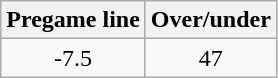<table class="wikitable" style="margin-left: auto; margin-right: auto; border: none; display: inline-table;">
<tr align="center">
<th style=>Pregame line</th>
<th style=>Over/under</th>
</tr>
<tr align="center">
<td>-7.5</td>
<td>47</td>
</tr>
</table>
